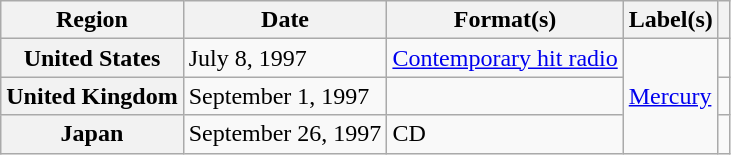<table class="wikitable plainrowheaders">
<tr>
<th scope="col">Region</th>
<th scope="col">Date</th>
<th scope="col">Format(s)</th>
<th scope="col">Label(s)</th>
<th scope="col"></th>
</tr>
<tr>
<th scope="row">United States</th>
<td>July 8, 1997</td>
<td><a href='#'>Contemporary hit radio</a></td>
<td rowspan="3"><a href='#'>Mercury</a></td>
<td></td>
</tr>
<tr>
<th scope="row">United Kingdom</th>
<td>September 1, 1997</td>
<td></td>
<td></td>
</tr>
<tr>
<th scope="row">Japan</th>
<td>September 26, 1997</td>
<td>CD</td>
<td></td>
</tr>
</table>
